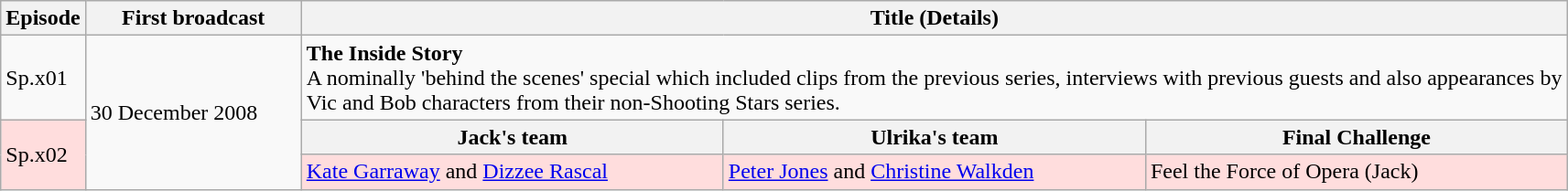<table class="wikitable">
<tr>
<th width="50px">Episode</th>
<th width="150px">First broadcast</th>
<th width="300px" colspan="3">Title (Details)</th>
</tr>
<tr>
<td>Sp.x01</td>
<td rowspan="3">30 December 2008</td>
<td colspan="3"><strong>The Inside Story</strong><br>A nominally 'behind the scenes' special which included clips from the previous series, interviews with previous guests and also appearances by Vic and Bob characters from their non-Shooting Stars series.</td>
</tr>
<tr>
<td bgcolor="ffdddd" rowspan="2">Sp.x02</td>
<th width="300px">Jack's team</th>
<th width="300px">Ulrika's team</th>
<th width="300px">Final Challenge</th>
</tr>
<tr bgcolor="ffdddd">
<td><a href='#'>Kate Garraway</a> and <a href='#'>Dizzee Rascal</a></td>
<td><a href='#'>Peter Jones</a> and <a href='#'>Christine Walkden</a></td>
<td>Feel the Force of Opera (Jack)</td>
</tr>
</table>
